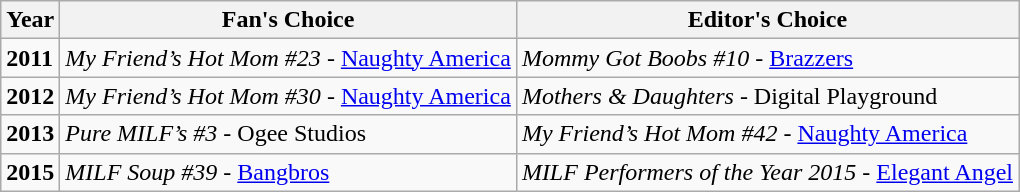<table class="wikitable">
<tr>
<th>Year</th>
<th>Fan's Choice</th>
<th>Editor's Choice</th>
</tr>
<tr>
<td><strong>2011</strong></td>
<td><em>My Friend’s Hot Mom #23</em> - <a href='#'>Naughty America</a></td>
<td><em>Mommy Got Boobs #10</em> - <a href='#'>Brazzers</a></td>
</tr>
<tr>
<td><strong>2012</strong></td>
<td><em>My Friend’s Hot Mom #30</em> - <a href='#'>Naughty America</a></td>
<td><em>Mothers & Daughters</em> - Digital Playground</td>
</tr>
<tr>
<td><strong>2013</strong></td>
<td><em>Pure MILF’s #3</em> - Ogee Studios</td>
<td><em>My Friend’s Hot Mom #42</em> - <a href='#'>Naughty America</a></td>
</tr>
<tr>
<td><strong>2015</strong></td>
<td><em>MILF Soup #39</em> - <a href='#'>Bangbros</a></td>
<td><em>MILF Performers of the Year 2015</em> - <a href='#'>Elegant Angel</a></td>
</tr>
</table>
